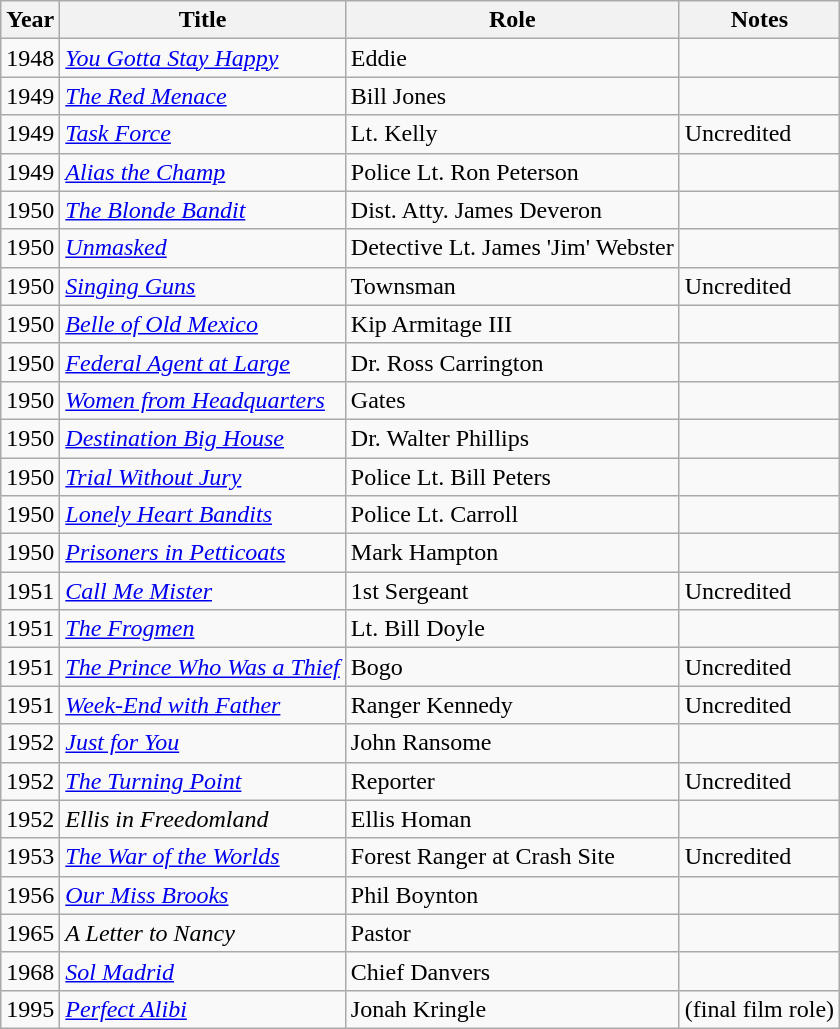<table class="wikitable">
<tr>
<th>Year</th>
<th>Title</th>
<th>Role</th>
<th>Notes</th>
</tr>
<tr>
<td>1948</td>
<td><em><a href='#'>You Gotta Stay Happy</a></em></td>
<td>Eddie</td>
<td></td>
</tr>
<tr>
<td>1949</td>
<td><em><a href='#'>The Red Menace</a></em></td>
<td>Bill Jones</td>
<td></td>
</tr>
<tr>
<td>1949</td>
<td><em><a href='#'>Task Force</a></em></td>
<td>Lt. Kelly</td>
<td>Uncredited</td>
</tr>
<tr>
<td>1949</td>
<td><em><a href='#'>Alias the Champ</a></em></td>
<td>Police Lt. Ron Peterson</td>
<td></td>
</tr>
<tr>
<td>1950</td>
<td><em><a href='#'>The Blonde Bandit</a></em></td>
<td>Dist. Atty. James Deveron</td>
<td></td>
</tr>
<tr>
<td>1950</td>
<td><em><a href='#'>Unmasked</a></em></td>
<td>Detective Lt. James 'Jim' Webster</td>
<td></td>
</tr>
<tr>
<td>1950</td>
<td><em><a href='#'>Singing Guns</a></em></td>
<td>Townsman</td>
<td>Uncredited</td>
</tr>
<tr>
<td>1950</td>
<td><em><a href='#'>Belle of Old Mexico</a></em></td>
<td>Kip Armitage III</td>
<td></td>
</tr>
<tr>
<td>1950</td>
<td><em><a href='#'>Federal Agent at Large</a></em></td>
<td>Dr. Ross Carrington</td>
<td></td>
</tr>
<tr>
<td>1950</td>
<td><em><a href='#'>Women from Headquarters</a></em></td>
<td>Gates</td>
<td></td>
</tr>
<tr>
<td>1950</td>
<td><em><a href='#'>Destination Big House</a></em></td>
<td>Dr. Walter Phillips</td>
<td></td>
</tr>
<tr>
<td>1950</td>
<td><em><a href='#'>Trial Without Jury</a></em></td>
<td>Police Lt. Bill Peters</td>
<td></td>
</tr>
<tr>
<td>1950</td>
<td><em><a href='#'>Lonely Heart Bandits</a></em></td>
<td>Police Lt. Carroll</td>
<td></td>
</tr>
<tr>
<td>1950</td>
<td><em><a href='#'>Prisoners in Petticoats</a></em></td>
<td>Mark Hampton</td>
<td></td>
</tr>
<tr>
<td>1951</td>
<td><em><a href='#'>Call Me Mister</a></em></td>
<td>1st Sergeant</td>
<td>Uncredited</td>
</tr>
<tr>
<td>1951</td>
<td><em><a href='#'>The Frogmen</a></em></td>
<td>Lt. Bill Doyle</td>
<td></td>
</tr>
<tr>
<td>1951</td>
<td><em><a href='#'>The Prince Who Was a Thief</a></em></td>
<td>Bogo</td>
<td>Uncredited</td>
</tr>
<tr>
<td>1951</td>
<td><em><a href='#'>Week-End with Father</a></em></td>
<td>Ranger Kennedy</td>
<td>Uncredited</td>
</tr>
<tr>
<td>1952</td>
<td><em><a href='#'>Just for You</a></em></td>
<td>John Ransome</td>
<td></td>
</tr>
<tr>
<td>1952</td>
<td><em><a href='#'>The Turning Point</a></em></td>
<td>Reporter</td>
<td>Uncredited</td>
</tr>
<tr>
<td>1952</td>
<td><em>Ellis in Freedomland</em></td>
<td>Ellis Homan</td>
<td></td>
</tr>
<tr>
<td>1953</td>
<td><em><a href='#'>The War of the Worlds</a></em></td>
<td>Forest Ranger at Crash Site</td>
<td>Uncredited</td>
</tr>
<tr>
<td>1956</td>
<td><em><a href='#'>Our Miss Brooks</a></em></td>
<td>Phil Boynton</td>
<td></td>
</tr>
<tr>
<td>1965</td>
<td><em>A Letter to Nancy</em></td>
<td>Pastor</td>
<td></td>
</tr>
<tr>
<td>1968</td>
<td><em><a href='#'>Sol Madrid</a></em></td>
<td>Chief Danvers</td>
<td></td>
</tr>
<tr>
<td>1995</td>
<td><em><a href='#'>Perfect Alibi</a></em></td>
<td>Jonah Kringle</td>
<td>(final film role)</td>
</tr>
</table>
